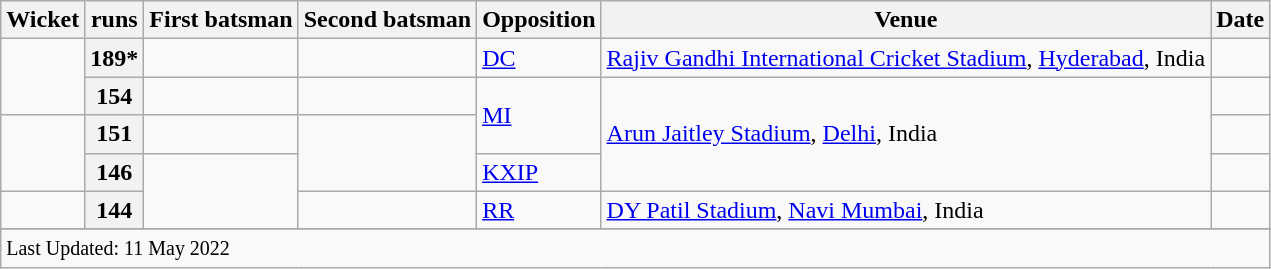<table class="wikitable">
<tr>
<th>Wicket</th>
<th>runs</th>
<th>First batsman</th>
<th>Second batsman</th>
<th>Opposition</th>
<th>Venue</th>
<th>Date</th>
</tr>
<tr>
<td align=center rowspan=2></td>
<th scope=row style=text-align:center;>189*</th>
<td></td>
<td></td>
<td><a href='#'>DC</a></td>
<td><a href='#'>Rajiv Gandhi International Cricket Stadium</a>, <a href='#'>Hyderabad</a>, India</td>
<td></td>
</tr>
<tr>
<th scope=row style=text-align:center;>154</th>
<td></td>
<td></td>
<td rowspan=2><a href='#'>MI</a></td>
<td rowspan=3><a href='#'>Arun Jaitley Stadium</a>, <a href='#'>Delhi</a>, India</td>
<td></td>
</tr>
<tr>
<td align=center rowspan=2></td>
<th scope=row style=text-align:center;>151</th>
<td></td>
<td rowspan=2></td>
<td></td>
</tr>
<tr>
<th scope=row style=text-align:center;>146</th>
<td rowspan=2></td>
<td><a href='#'>KXIP</a></td>
<td></td>
</tr>
<tr>
<td align=center></td>
<th scope=row style=text-align:center;>144</th>
<td></td>
<td><a href='#'>RR</a></td>
<td><a href='#'>DY Patil Stadium</a>, <a href='#'>Navi Mumbai</a>, India</td>
<td></td>
</tr>
<tr>
</tr>
<tr class=sortbottom>
<td colspan=7><small>Last Updated: 11 May 2022</small></td>
</tr>
</table>
